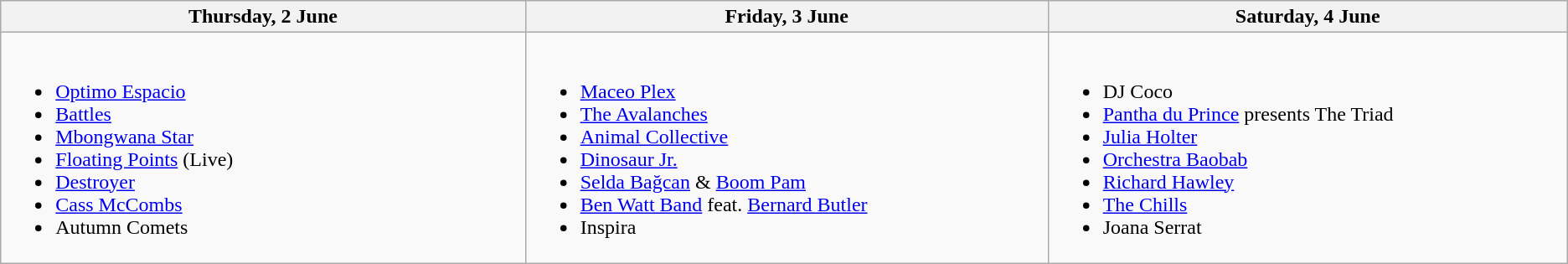<table class="wikitable">
<tr>
<th width="500">Thursday, 2 June</th>
<th width="500">Friday, 3 June</th>
<th width="500">Saturday, 4 June</th>
</tr>
<tr valign="top">
<td><br><ul><li><a href='#'>Optimo Espacio</a></li><li><a href='#'>Battles</a></li><li><a href='#'>Mbongwana Star</a></li><li><a href='#'>Floating Points</a> (Live)</li><li><a href='#'>Destroyer</a></li><li><a href='#'>Cass McCombs</a></li><li>Autumn Comets</li></ul></td>
<td><br><ul><li><a href='#'>Maceo Plex</a></li><li><a href='#'>The Avalanches</a></li><li><a href='#'>Animal Collective</a></li><li><a href='#'>Dinosaur Jr.</a></li><li><a href='#'>Selda Bağcan</a> & <a href='#'>Boom Pam</a></li><li><a href='#'>Ben Watt Band</a> feat. <a href='#'>Bernard Butler</a></li><li>Inspira</li></ul></td>
<td><br><ul><li>DJ Coco</li><li><a href='#'>Pantha du Prince</a> presents The Triad</li><li><a href='#'>Julia Holter</a></li><li><a href='#'>Orchestra Baobab</a></li><li><a href='#'>Richard Hawley</a></li><li><a href='#'>The Chills</a></li><li>Joana Serrat</li></ul></td>
</tr>
</table>
